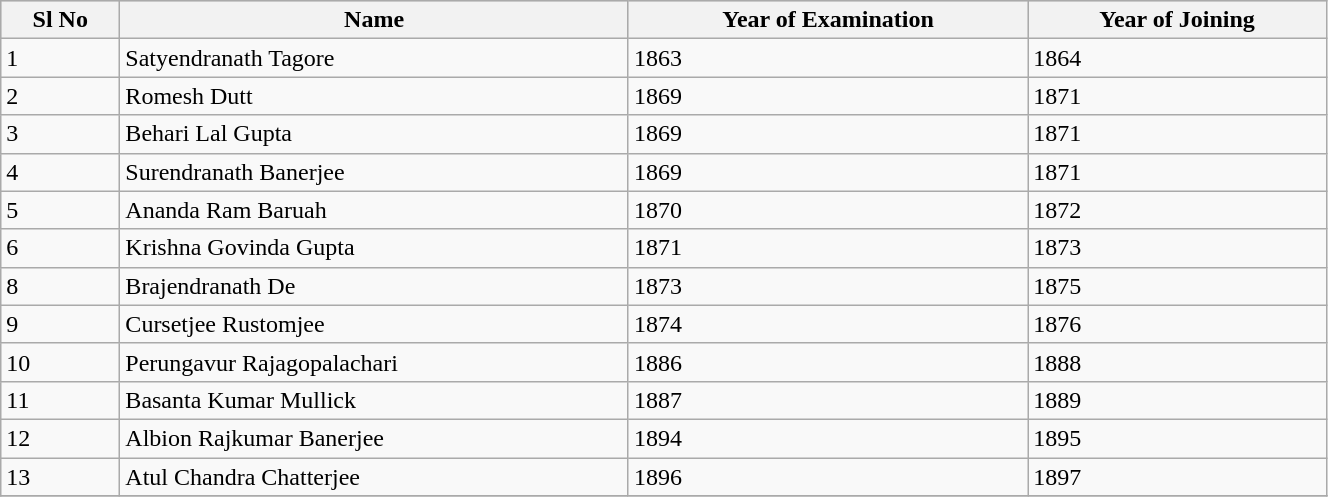<table class="wikitable" border="1" width="70%">
<tr style="background:#cccccc; text-align:left;">
<th>Sl No</th>
<th>Name</th>
<th>Year of Examination</th>
<th>Year of Joining</th>
</tr>
<tr>
<td>1</td>
<td>Satyendranath Tagore</td>
<td>1863</td>
<td>1864</td>
</tr>
<tr>
<td>2</td>
<td>Romesh Dutt</td>
<td>1869</td>
<td>1871</td>
</tr>
<tr>
<td>3</td>
<td>Behari Lal Gupta</td>
<td>1869</td>
<td>1871</td>
</tr>
<tr>
<td>4</td>
<td>Surendranath Banerjee</td>
<td>1869</td>
<td>1871</td>
</tr>
<tr>
<td>5</td>
<td>Ananda Ram Baruah</td>
<td>1870</td>
<td>1872</td>
</tr>
<tr>
<td>6</td>
<td>Krishna Govinda Gupta</td>
<td>1871</td>
<td>1873</td>
</tr>
<tr>
<td>8</td>
<td>Brajendranath De</td>
<td>1873</td>
<td>1875</td>
</tr>
<tr>
<td>9</td>
<td>Cursetjee Rustomjee</td>
<td>1874</td>
<td>1876</td>
</tr>
<tr>
<td>10</td>
<td>Perungavur Rajagopalachari</td>
<td>1886</td>
<td>1888</td>
</tr>
<tr>
<td>11</td>
<td>Basanta Kumar Mullick</td>
<td>1887</td>
<td>1889</td>
</tr>
<tr>
<td>12</td>
<td>Albion Rajkumar Banerjee</td>
<td>1894</td>
<td>1895</td>
</tr>
<tr>
<td>13</td>
<td>Atul Chandra Chatterjee</td>
<td>1896</td>
<td>1897</td>
</tr>
<tr>
</tr>
</table>
